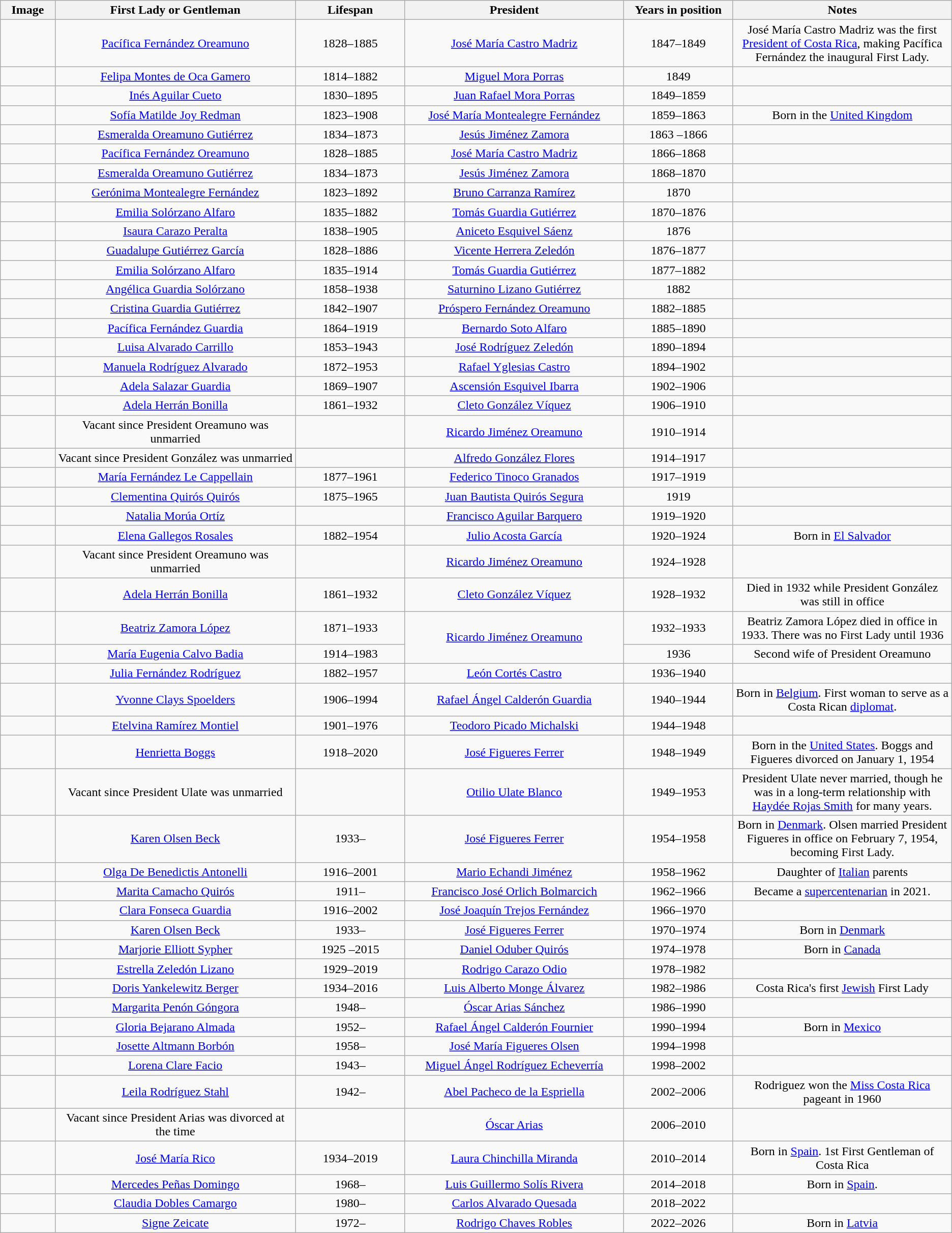<table class="wikitable">
<tr>
<th style="width:5%;"=center>Image</th>
<th style="width:22%;"=center>First Lady or Gentleman</th>
<th style="width:10%;"=center>Lifespan</th>
<th style="width:20%;"=center>President</th>
<th style="width:10%;"=center>Years in position</th>
<th style="width:20%;"=center>Notes</th>
</tr>
<tr>
<td align=center></td>
<td align=center><a href='#'>Pacífica Fernández Oreamuno</a></td>
<td align=center>1828–1885</td>
<td align=center><a href='#'>José María Castro Madriz</a></td>
<td align=center>1847–1849</td>
<td align=center>José María Castro Madriz was the first <a href='#'>President of Costa Rica</a>, making Pacífica Fernández the inaugural First Lady.</td>
</tr>
<tr>
<td align=center></td>
<td align=center><a href='#'>Felipa Montes de Oca Gamero</a></td>
<td align=center>1814–1882</td>
<td align=center><a href='#'>Miguel Mora Porras</a></td>
<td align=center>1849</td>
<td align=center></td>
</tr>
<tr>
<td align=center></td>
<td align=center><a href='#'>Inés Aguilar Cueto</a></td>
<td align=center>1830–1895</td>
<td align=center><a href='#'>Juan Rafael Mora Porras</a></td>
<td align=center>1849–1859</td>
<td align=center></td>
</tr>
<tr>
<td align=center></td>
<td align=center><a href='#'>Sofía Matilde Joy Redman</a></td>
<td align=center>1823–1908</td>
<td align=center><a href='#'>José María Montealegre Fernández</a></td>
<td align=center>1859–1863</td>
<td align=center>Born in the <a href='#'>United Kingdom</a></td>
</tr>
<tr>
<td align=center></td>
<td align=center><a href='#'>Esmeralda Oreamuno Gutiérrez</a></td>
<td align=center>1834–1873</td>
<td align=center><a href='#'>Jesús Jiménez Zamora</a></td>
<td align=center>1863 –1866</td>
<td align=center></td>
</tr>
<tr>
<td align=center></td>
<td align=center><a href='#'>Pacífica Fernández Oreamuno</a></td>
<td align=center>1828–1885</td>
<td align=center><a href='#'>José María Castro Madriz</a></td>
<td align=center>1866–1868</td>
<td align=center></td>
</tr>
<tr>
<td align=center></td>
<td align=center><a href='#'>Esmeralda Oreamuno Gutiérrez</a></td>
<td align=center>1834–1873</td>
<td align=center><a href='#'>Jesús Jiménez Zamora</a></td>
<td align=center>1868–1870</td>
<td align=center></td>
</tr>
<tr>
<td align=center></td>
<td align=center><a href='#'>Gerónima Montealegre Fernández</a></td>
<td align=center>1823–1892</td>
<td align=center><a href='#'>Bruno Carranza Ramírez</a></td>
<td align=center>1870</td>
<td align=center></td>
</tr>
<tr>
<td align=center></td>
<td align=center><a href='#'>Emilia Solórzano Alfaro</a></td>
<td align=center>1835–1882</td>
<td align=center><a href='#'>Tomás Guardia Gutiérrez</a></td>
<td align=center>1870–1876</td>
<td align=center></td>
</tr>
<tr>
<td align=center></td>
<td align=center><a href='#'>Isaura Carazo Peralta</a></td>
<td align=center>1838–1905</td>
<td align=center><a href='#'>Aniceto Esquivel Sáenz</a></td>
<td align=center>1876</td>
<td align=center></td>
</tr>
<tr>
<td align=center></td>
<td align=center><a href='#'>Guadalupe Gutiérrez García</a></td>
<td align=center>1828–1886</td>
<td align=center><a href='#'>Vicente Herrera Zeledón</a></td>
<td align=center>1876–1877</td>
<td align=center></td>
</tr>
<tr>
<td align=center></td>
<td align=center><a href='#'>Emilia Solórzano Alfaro</a></td>
<td align=center>1835–1914</td>
<td align=center><a href='#'>Tomás Guardia Gutiérrez</a></td>
<td align=center>1877–1882</td>
<td align=center></td>
</tr>
<tr>
<td align=center></td>
<td align=center><a href='#'>Angélica Guardia Solórzano</a></td>
<td align=center>1858–1938</td>
<td align=center><a href='#'>Saturnino Lizano Gutiérrez</a></td>
<td align=center>1882</td>
<td align=center></td>
</tr>
<tr>
<td align=center></td>
<td align=center><a href='#'>Cristina Guardia Gutiérrez</a></td>
<td align=center>1842–1907</td>
<td align=center><a href='#'>Próspero Fernández Oreamuno</a></td>
<td align=center>1882–1885</td>
<td align=center></td>
</tr>
<tr>
<td align=center></td>
<td align=center><a href='#'>Pacífica Fernández Guardia</a></td>
<td align=center>1864–1919</td>
<td align=center><a href='#'>Bernardo Soto Alfaro</a></td>
<td align=center>1885–1890</td>
<td align=center></td>
</tr>
<tr>
<td align=center></td>
<td align=center><a href='#'>Luisa Alvarado Carrillo</a></td>
<td align=center>1853–1943</td>
<td align=center><a href='#'>José Rodríguez Zeledón</a></td>
<td align=center>1890–1894</td>
<td align=center></td>
</tr>
<tr>
<td align=center></td>
<td align=center><a href='#'>Manuela Rodríguez Alvarado</a></td>
<td align=center>1872–1953</td>
<td align=center><a href='#'>Rafael Yglesias Castro</a></td>
<td align=center>1894–1902</td>
<td align=center></td>
</tr>
<tr>
<td align=center></td>
<td align=center><a href='#'>Adela Salazar Guardia</a></td>
<td align=center>1869–1907</td>
<td align=center><a href='#'>Ascensión Esquivel Ibarra</a></td>
<td align=center>1902–1906</td>
<td align=center></td>
</tr>
<tr>
<td align=center></td>
<td align=center><a href='#'>Adela Herrán Bonilla</a></td>
<td align=center>1861–1932</td>
<td align=center><a href='#'>Cleto González Víquez</a></td>
<td align=center>1906–1910</td>
<td align=center></td>
</tr>
<tr>
<td align=center></td>
<td align=center>Vacant since President Oreamuno was unmarried</td>
<td align=center></td>
<td align=center><a href='#'>Ricardo Jiménez Oreamuno</a></td>
<td align=center>1910–1914</td>
<td align=center></td>
</tr>
<tr>
<td align=center></td>
<td align=center>Vacant since President González was unmarried</td>
<td align=center></td>
<td align=center><a href='#'>Alfredo González Flores</a></td>
<td align=center>1914–1917</td>
<td align=center></td>
</tr>
<tr>
<td align=center></td>
<td align=center><a href='#'>María Fernández Le Cappellain</a></td>
<td align=center>1877–1961</td>
<td align=center><a href='#'>Federico Tinoco Granados</a></td>
<td align=center>1917–1919</td>
<td align=center></td>
</tr>
<tr>
<td align=center></td>
<td align=center><a href='#'>Clementina Quirós Quirós</a></td>
<td align=center>1875–1965</td>
<td align=center><a href='#'>Juan Bautista Quirós Segura</a></td>
<td align=center>1919</td>
<td align=center></td>
</tr>
<tr>
<td align=center></td>
<td align=center><a href='#'>Natalia Morúa Ortíz</a></td>
<td align=center></td>
<td align=center><a href='#'>Francisco Aguilar Barquero</a></td>
<td align=center>1919–1920</td>
<td align=center></td>
</tr>
<tr>
<td align=center></td>
<td align=center><a href='#'>Elena Gallegos Rosales</a></td>
<td align=center>1882–1954</td>
<td align=center><a href='#'>Julio Acosta García</a></td>
<td align=center>1920–1924</td>
<td align=center>Born in <a href='#'>El Salvador</a></td>
</tr>
<tr>
<td align=center></td>
<td align=center>Vacant since President Oreamuno was unmarried</td>
<td align=center></td>
<td align=center><a href='#'>Ricardo Jiménez Oreamuno</a></td>
<td align=center>1924–1928</td>
<td align=center></td>
</tr>
<tr>
<td align=center></td>
<td align=center><a href='#'>Adela Herrán Bonilla</a></td>
<td align=center>1861–1932</td>
<td align=center><a href='#'>Cleto González Víquez</a></td>
<td align=center>1928–1932</td>
<td align=center>Died in 1932 while President González was still in office</td>
</tr>
<tr>
<td align=center></td>
<td align=center><a href='#'>Beatriz Zamora López</a></td>
<td align=center>1871–1933</td>
<td align=center rowspan=2><a href='#'>Ricardo Jiménez Oreamuno</a></td>
<td align=center>1932–1933</td>
<td align=center>Beatriz Zamora López died in office in 1933. There was no First Lady until 1936</td>
</tr>
<tr>
<td align=center></td>
<td align=center><a href='#'>María Eugenia Calvo Badia</a></td>
<td align=center>1914–1983</td>
<td align=center>1936</td>
<td align=center>Second wife of President Oreamuno</td>
</tr>
<tr>
<td align=center></td>
<td align=center><a href='#'>Julia Fernández Rodríguez</a></td>
<td align=center>1882–1957</td>
<td align=center><a href='#'>León Cortés Castro</a></td>
<td align=center>1936–1940</td>
<td align=center></td>
</tr>
<tr>
<td align=center></td>
<td align=center><a href='#'>Yvonne Clays Spoelders</a></td>
<td align=center>1906–1994</td>
<td align=center><a href='#'>Rafael Ángel Calderón Guardia</a></td>
<td align=center>1940–1944</td>
<td align=center>Born in <a href='#'>Belgium</a>. First woman to serve as a Costa Rican <a href='#'>diplomat</a>.</td>
</tr>
<tr>
<td align=center></td>
<td align=center><a href='#'>Etelvina Ramírez Montiel</a></td>
<td align=center>1901–1976</td>
<td align=center><a href='#'>Teodoro Picado Michalski</a></td>
<td align=center>1944–1948</td>
<td align=center></td>
</tr>
<tr>
<td align=center></td>
<td align=center><a href='#'>Henrietta Boggs</a></td>
<td align=center>1918–2020</td>
<td align=center><a href='#'>José Figueres Ferrer</a></td>
<td align=center>1948–1949</td>
<td align=center>Born in the <a href='#'>United States</a>. Boggs and Figueres divorced on January 1, 1954</td>
</tr>
<tr>
<td align=center></td>
<td align=center>Vacant since President Ulate was unmarried</td>
<td align=center></td>
<td align=center><a href='#'>Otilio Ulate Blanco</a></td>
<td align=center>1949–1953</td>
<td align=center>President Ulate never married, though he was in a long-term relationship with <a href='#'>Haydée Rojas Smith</a> for many years.</td>
</tr>
<tr>
<td align=center></td>
<td align=center><a href='#'>Karen Olsen Beck</a></td>
<td align=center>1933–</td>
<td align=center><a href='#'>José Figueres Ferrer</a></td>
<td align=center>1954–1958</td>
<td align=center>Born in  <a href='#'>Denmark</a>. Olsen married President Figueres in office on February 7, 1954, becoming First Lady.</td>
</tr>
<tr>
<td align=center></td>
<td align=center><a href='#'>Olga De Benedictis Antonelli</a></td>
<td align=center>1916–2001</td>
<td align=center><a href='#'>Mario Echandi Jiménez</a></td>
<td align=center>1958–1962</td>
<td align=center>Daughter of <a href='#'>Italian</a> parents</td>
</tr>
<tr>
<td align=center></td>
<td align=center><a href='#'>Marita Camacho Quirós</a></td>
<td align=center>1911–</td>
<td align=center><a href='#'>Francisco José Orlich Bolmarcich</a></td>
<td align=center>1962–1966</td>
<td align=center>Became a <a href='#'>supercentenarian</a> in 2021.</td>
</tr>
<tr>
<td align=center></td>
<td align=center><a href='#'>Clara Fonseca Guardia</a></td>
<td align=center>1916–2002</td>
<td align=center><a href='#'>José Joaquín Trejos Fernández</a></td>
<td align=center>1966–1970</td>
<td align=center></td>
</tr>
<tr>
<td align=center></td>
<td align=center><a href='#'>Karen Olsen Beck</a></td>
<td align=center>1933–</td>
<td align=center><a href='#'>José Figueres Ferrer</a></td>
<td align=center>1970–1974</td>
<td align=center>Born in <a href='#'>Denmark</a></td>
</tr>
<tr>
<td align=center></td>
<td align=center><a href='#'>Marjorie Elliott Sypher</a></td>
<td align=center>1925 –2015</td>
<td align=center><a href='#'>Daniel Oduber Quirós</a></td>
<td align=center>1974–1978</td>
<td align=center>Born in <a href='#'>Canada</a></td>
</tr>
<tr>
<td align=center></td>
<td align=center><a href='#'>Estrella Zeledón Lizano</a></td>
<td align=center>1929–2019</td>
<td align=center><a href='#'>Rodrigo Carazo Odio</a></td>
<td align=center>1978–1982</td>
<td align=center></td>
</tr>
<tr>
<td align=center></td>
<td align=center><a href='#'>Doris Yankelewitz Berger</a></td>
<td align=center>1934–2016</td>
<td align=center><a href='#'>Luis Alberto Monge Álvarez</a></td>
<td align=center>1982–1986</td>
<td align=center>Costa Rica's first <a href='#'>Jewish</a> First Lady</td>
</tr>
<tr>
<td align=center></td>
<td align=center><a href='#'>Margarita Penón Góngora</a></td>
<td align=center>1948–</td>
<td align=center><a href='#'>Óscar Arias Sánchez</a></td>
<td align=center>1986–1990</td>
<td align=center></td>
</tr>
<tr>
<td align=center></td>
<td align=center><a href='#'>Gloria Bejarano Almada</a></td>
<td align=center>1952–</td>
<td align=center><a href='#'>Rafael Ángel Calderón Fournier</a></td>
<td align=center>1990–1994</td>
<td align=center>Born in <a href='#'>Mexico</a></td>
</tr>
<tr>
<td align=center></td>
<td align=center><a href='#'>Josette Altmann Borbón</a></td>
<td align=center>1958–</td>
<td align=center><a href='#'>José María Figueres Olsen</a></td>
<td align=center>1994–1998</td>
<td align=center></td>
</tr>
<tr>
<td align=center></td>
<td align=center><a href='#'>Lorena Clare Facio</a></td>
<td align=center>1943–</td>
<td align=center><a href='#'>Miguel Ángel Rodríguez Echeverría</a></td>
<td align=center>1998–2002</td>
<td align=center></td>
</tr>
<tr>
<td align=center></td>
<td align=center><a href='#'>Leila Rodríguez Stahl</a></td>
<td align=center>1942–</td>
<td align=center><a href='#'>Abel Pacheco de la Espriella</a></td>
<td align=center>2002–2006</td>
<td align=center>Rodriguez won the <a href='#'>Miss Costa Rica</a> pageant in 1960</td>
</tr>
<tr>
<td align=center></td>
<td align=center>Vacant since President Arias was divorced at the time</td>
<td align=center></td>
<td align=center><a href='#'>Óscar Arias</a></td>
<td align=center>2006–2010</td>
<td align=center></td>
</tr>
<tr>
<td align=center></td>
<td align=center><a href='#'>José María Rico</a></td>
<td align=center>1934–2019</td>
<td align=center><a href='#'>Laura Chinchilla Miranda</a></td>
<td align=center>2010–2014</td>
<td align=center>Born in <a href='#'>Spain</a>. 1st First Gentleman of Costa Rica</td>
</tr>
<tr>
<td align=center></td>
<td align=center><a href='#'>Mercedes Peñas Domingo</a></td>
<td align=center>1968–</td>
<td align=center><a href='#'>Luis Guillermo Solís Rivera</a></td>
<td align=center>2014–2018</td>
<td align=center>Born in <a href='#'>Spain</a>. </td>
</tr>
<tr>
<td align=center></td>
<td align=center><a href='#'>Claudia Dobles Camargo</a></td>
<td align=center>1980–</td>
<td align=center><a href='#'>Carlos Alvarado Quesada</a></td>
<td align=center>2018–2022</td>
<td align=center></td>
</tr>
<tr>
<td align=center></td>
<td align=center><a href='#'>Signe Zeicate</a></td>
<td align=center>1972–</td>
<td align=center><a href='#'>Rodrigo Chaves Robles</a></td>
<td align=center>2022–2026</td>
<td align=center>Born in <a href='#'>Latvia</a></td>
</tr>
</table>
